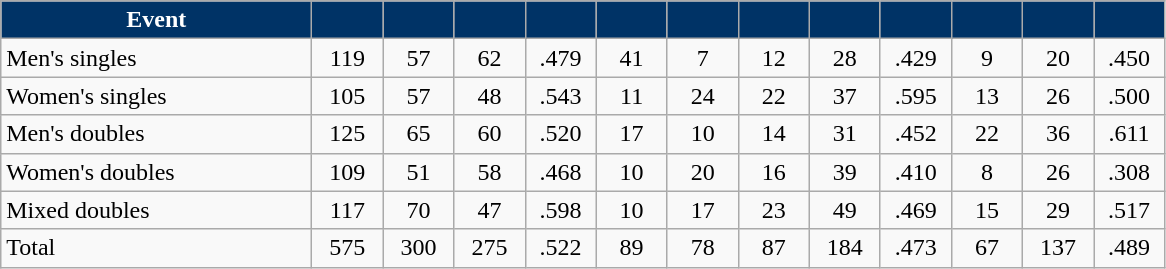<table class="wikitable" style="text-align:center">
<tr>
<th style="background:#003366; color:white" width="200px">Event</th>
<th style="background:#003366; color:white" width="40px"></th>
<th style="background:#003366; color:white" width="40px"></th>
<th style="background:#003366; color:white" width="40px"></th>
<th style="background:#003366; color:white" width="40px"></th>
<th style="background:#003366; color:white" width="40px"></th>
<th style="background:#003366; color:white" width="40px"></th>
<th style="background:#003366; color:white" width="40px"></th>
<th style="background:#003366; color:white" width="40px"></th>
<th style="background:#003366; color:white" width="40px"></th>
<th style="background:#003366; color:white" width="40px"></th>
<th style="background:#003366; color:white" width="40px"></th>
<th style="background:#003366; color:white" width="40px"></th>
</tr>
<tr>
<td style="text-align:left">Men's singles</td>
<td>119</td>
<td>57</td>
<td>62</td>
<td>.479</td>
<td>41</td>
<td>7</td>
<td>12</td>
<td>28</td>
<td>.429</td>
<td>9</td>
<td>20</td>
<td>.450</td>
</tr>
<tr>
<td style="text-align:left">Women's singles</td>
<td>105</td>
<td>57</td>
<td>48</td>
<td>.543</td>
<td>11</td>
<td>24</td>
<td>22</td>
<td>37</td>
<td>.595</td>
<td>13</td>
<td>26</td>
<td>.500</td>
</tr>
<tr>
<td style="text-align:left">Men's doubles</td>
<td>125</td>
<td>65</td>
<td>60</td>
<td>.520</td>
<td>17</td>
<td>10</td>
<td>14</td>
<td>31</td>
<td>.452</td>
<td>22</td>
<td>36</td>
<td>.611</td>
</tr>
<tr>
<td style="text-align:left">Women's doubles</td>
<td>109</td>
<td>51</td>
<td>58</td>
<td>.468</td>
<td>10</td>
<td>20</td>
<td>16</td>
<td>39</td>
<td>.410</td>
<td>8</td>
<td>26</td>
<td>.308</td>
</tr>
<tr>
<td style="text-align:left">Mixed doubles</td>
<td>117</td>
<td>70</td>
<td>47</td>
<td>.598</td>
<td>10</td>
<td>17</td>
<td>23</td>
<td>49</td>
<td>.469</td>
<td>15</td>
<td>29</td>
<td>.517</td>
</tr>
<tr>
<td style="text-align:left">Total</td>
<td>575</td>
<td>300</td>
<td>275</td>
<td>.522</td>
<td>89</td>
<td>78</td>
<td>87</td>
<td>184</td>
<td>.473</td>
<td>67</td>
<td>137</td>
<td>.489</td>
</tr>
</table>
